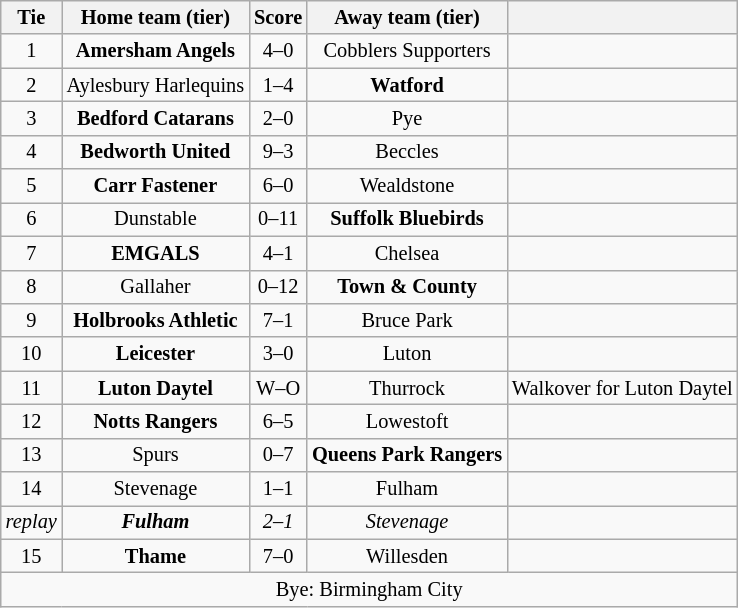<table class="wikitable" style="text-align:center; font-size:85%">
<tr>
<th>Tie</th>
<th>Home team (tier)</th>
<th>Score</th>
<th>Away team (tier)</th>
<th></th>
</tr>
<tr>
<td align="center">1</td>
<td><strong>Amersham Angels</strong></td>
<td align="center">4–0</td>
<td>Cobblers Supporters</td>
<td></td>
</tr>
<tr>
<td align="center">2</td>
<td>Aylesbury Harlequins</td>
<td align="center">1–4</td>
<td><strong>Watford</strong></td>
<td></td>
</tr>
<tr>
<td align="center">3</td>
<td><strong>Bedford Catarans</strong></td>
<td align="center">2–0</td>
<td>Pye</td>
<td></td>
</tr>
<tr>
<td align="center">4</td>
<td><strong>Bedworth United</strong></td>
<td align="center">9–3</td>
<td>Beccles</td>
<td></td>
</tr>
<tr>
<td align="center">5</td>
<td><strong>Carr Fastener</strong></td>
<td align="center">6–0</td>
<td>Wealdstone</td>
<td></td>
</tr>
<tr>
<td align="center">6</td>
<td>Dunstable</td>
<td align="center">0–11</td>
<td><strong>Suffolk Bluebirds</strong></td>
<td></td>
</tr>
<tr>
<td align="center">7</td>
<td><strong>EMGALS</strong></td>
<td align="center">4–1</td>
<td>Chelsea</td>
<td></td>
</tr>
<tr>
<td align="center">8</td>
<td>Gallaher</td>
<td align="center">0–12</td>
<td><strong>Town & County</strong></td>
<td></td>
</tr>
<tr>
<td align="center">9</td>
<td><strong>Holbrooks Athletic</strong></td>
<td align="center">7–1</td>
<td>Bruce Park</td>
<td></td>
</tr>
<tr>
<td align="center">10</td>
<td><strong>Leicester</strong></td>
<td align="center">3–0</td>
<td>Luton</td>
<td></td>
</tr>
<tr>
<td align="center">11</td>
<td><strong>Luton Daytel</strong></td>
<td align="center">W–O</td>
<td>Thurrock</td>
<td>Walkover for Luton Daytel</td>
</tr>
<tr>
<td align="center">12</td>
<td><strong>Notts Rangers</strong></td>
<td align="center">6–5</td>
<td>Lowestoft</td>
<td></td>
</tr>
<tr>
<td align="center">13</td>
<td>Spurs</td>
<td align="center">0–7</td>
<td><strong>Queens Park Rangers</strong></td>
<td></td>
</tr>
<tr>
<td align="center">14</td>
<td>Stevenage</td>
<td align="center">1–1 </td>
<td>Fulham</td>
<td></td>
</tr>
<tr>
<td align="center"><em>replay</em></td>
<td><strong><em>Fulham</em></strong></td>
<td align="center"><em>2–1</em></td>
<td><em>Stevenage</em></td>
<td></td>
</tr>
<tr>
<td align="center">15</td>
<td><strong>Thame</strong></td>
<td align="center">7–0</td>
<td>Willesden</td>
<td></td>
</tr>
<tr>
<td colspan="5" align="center">Bye: Birmingham City</td>
</tr>
</table>
